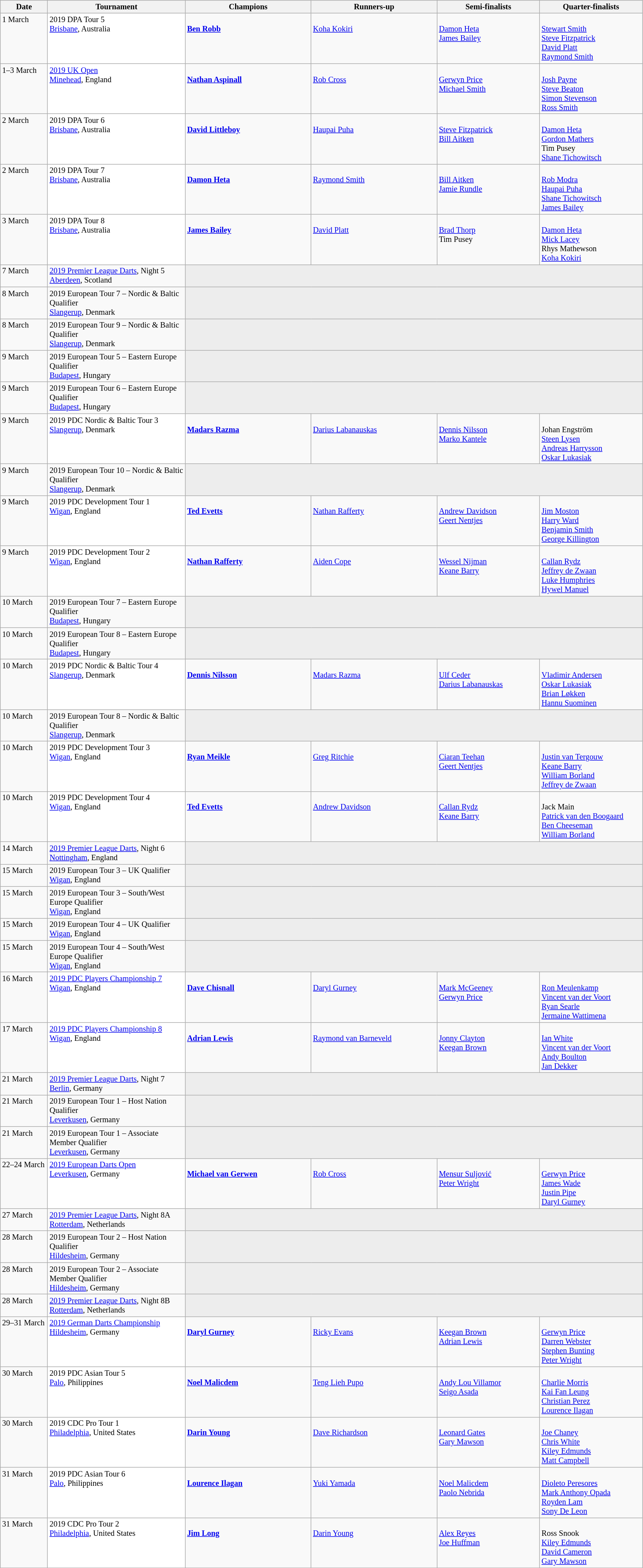<table class=wikitable style=font-size:85%>
<tr>
<th width=75>Date</th>
<th width=230>Tournament</th>
<th width=210>Champions</th>
<th width=210>Runners-up</th>
<th width=170>Semi-finalists</th>
<th width=170>Quarter-finalists</th>
</tr>
<tr valign="top">
<td>1 March</td>
<td bgcolor="#ffffff">2019 DPA Tour 5<br><a href='#'>Brisbane</a>, Australia</td>
<td><br> <strong><a href='#'>Ben Robb</a></strong></td>
<td><br> <a href='#'>Koha Kokiri</a></td>
<td><br> <a href='#'>Damon Heta</a> <br>
 <a href='#'>James Bailey</a></td>
<td><br> <a href='#'>Stewart Smith</a> <br>
 <a href='#'>Steve Fitzpatrick</a> <br>
 <a href='#'>David Platt</a> <br>
 <a href='#'>Raymond Smith</a></td>
</tr>
<tr valign="top">
<td>1–3 March</td>
<td bgcolor="#ffffff"><a href='#'>2019 UK Open</a><br><a href='#'>Minehead</a>, England</td>
<td><br> <strong><a href='#'>Nathan Aspinall</a></strong></td>
<td><br> <a href='#'>Rob Cross</a></td>
<td><br> <a href='#'>Gerwyn Price</a> <br>
 <a href='#'>Michael Smith</a></td>
<td><br> <a href='#'>Josh Payne</a> <br>
 <a href='#'>Steve Beaton</a> <br>
 <a href='#'>Simon Stevenson</a> <br>
 <a href='#'>Ross Smith</a></td>
</tr>
<tr valign="top">
<td>2 March</td>
<td bgcolor="#ffffff">2019 DPA Tour 6<br><a href='#'>Brisbane</a>, Australia</td>
<td><br> <strong><a href='#'>David Littleboy</a></strong></td>
<td><br> <a href='#'>Haupai Puha</a></td>
<td><br> <a href='#'>Steve Fitzpatrick</a> <br>
 <a href='#'>Bill Aitken</a></td>
<td><br> <a href='#'>Damon Heta</a> <br>
 <a href='#'>Gordon Mathers</a> <br>
 Tim Pusey <br>
 <a href='#'>Shane Tichowitsch</a></td>
</tr>
<tr valign="top">
<td>2 March</td>
<td bgcolor="#ffffff">2019 DPA Tour 7<br><a href='#'>Brisbane</a>, Australia</td>
<td><br> <strong><a href='#'>Damon Heta</a></strong></td>
<td><br> <a href='#'>Raymond Smith</a></td>
<td><br> <a href='#'>Bill Aitken</a> <br>
 <a href='#'>Jamie Rundle</a></td>
<td><br> <a href='#'>Rob Modra</a> <br>
 <a href='#'>Haupai Puha</a> <br>
 <a href='#'>Shane Tichowitsch</a> <br>
 <a href='#'>James Bailey</a></td>
</tr>
<tr valign="top">
<td>3 March</td>
<td bgcolor="#ffffff">2019 DPA Tour 8<br><a href='#'>Brisbane</a>, Australia</td>
<td><br> <strong><a href='#'>James Bailey</a></strong></td>
<td><br> <a href='#'>David Platt</a></td>
<td><br> <a href='#'>Brad Thorp</a> <br>
 Tim Pusey</td>
<td><br> <a href='#'>Damon Heta</a> <br>
 <a href='#'>Mick Lacey</a> <br>
 Rhys Mathewson <br>
 <a href='#'>Koha Kokiri</a></td>
</tr>
<tr valign="top">
<td rowspan=1>7 March</td>
<td><a href='#'>2019 Premier League Darts</a>, Night 5 <br><a href='#'>Aberdeen</a>, Scotland</td>
<td colspan=4 bgcolor="#ededed"></td>
</tr>
<tr valign="top">
<td rowspan=1>8 March</td>
<td>2019 European Tour 7 – Nordic & Baltic Qualifier <br><a href='#'>Slangerup</a>, Denmark</td>
<td colspan=4 bgcolor="#ededed"></td>
</tr>
<tr valign="top">
<td rowspan=1>8 March</td>
<td>2019 European Tour 9 – Nordic & Baltic Qualifier <br><a href='#'>Slangerup</a>, Denmark</td>
<td colspan=4 bgcolor="#ededed"></td>
</tr>
<tr valign="top">
<td rowspan=1>9 March</td>
<td>2019 European Tour 5 – Eastern Europe Qualifier <br><a href='#'>Budapest</a>, Hungary</td>
<td colspan=4 bgcolor="#ededed"></td>
</tr>
<tr valign="top">
<td rowspan=1>9 March</td>
<td>2019 European Tour 6 – Eastern Europe Qualifier <br><a href='#'>Budapest</a>, Hungary</td>
<td colspan=4 bgcolor="#ededed"></td>
</tr>
<tr valign="top">
<td>9 March</td>
<td bgcolor="#ffffff">2019 PDC Nordic & Baltic Tour 3<br><a href='#'>Slangerup</a>, Denmark</td>
<td><br> <strong><a href='#'>Madars Razma</a></strong></td>
<td><br> <a href='#'>Darius Labanauskas</a></td>
<td><br> <a href='#'>Dennis Nilsson</a> <br>
 <a href='#'>Marko Kantele</a></td>
<td><br> Johan Engström <br>
 <a href='#'>Steen Lysen</a> <br>
 <a href='#'>Andreas Harrysson</a> <br>
 <a href='#'>Oskar Lukasiak</a></td>
</tr>
<tr valign="top">
<td rowspan=1>9 March</td>
<td>2019 European Tour 10 – Nordic & Baltic Qualifier <br><a href='#'>Slangerup</a>, Denmark</td>
<td colspan=4 bgcolor="#ededed"></td>
</tr>
<tr valign="top">
<td>9 March</td>
<td bgcolor="#ffffff">2019 PDC Development Tour 1<br><a href='#'>Wigan</a>, England</td>
<td><br> <strong><a href='#'>Ted Evetts</a></strong></td>
<td><br> <a href='#'>Nathan Rafferty</a></td>
<td><br> <a href='#'>Andrew Davidson</a> <br>
 <a href='#'>Geert Nentjes</a></td>
<td><br> <a href='#'>Jim Moston</a> <br>
 <a href='#'>Harry Ward</a> <br>
 <a href='#'>Benjamin Smith</a> <br>
 <a href='#'>George Killington</a></td>
</tr>
<tr valign="top">
<td>9 March</td>
<td bgcolor="#ffffff">2019 PDC Development Tour 2<br><a href='#'>Wigan</a>, England</td>
<td><br> <strong><a href='#'>Nathan Rafferty</a></strong></td>
<td><br> <a href='#'>Aiden Cope</a></td>
<td><br> <a href='#'>Wessel Nijman</a> <br>
 <a href='#'>Keane Barry</a></td>
<td><br> <a href='#'>Callan Rydz</a> <br>
 <a href='#'>Jeffrey de Zwaan</a> <br>
 <a href='#'>Luke Humphries</a> <br>
 <a href='#'>Hywel Manuel</a></td>
</tr>
<tr valign="top">
<td rowspan=1>10 March</td>
<td>2019 European Tour 7 – Eastern Europe Qualifier <br><a href='#'>Budapest</a>, Hungary</td>
<td colspan=4 bgcolor="#ededed"></td>
</tr>
<tr valign="top">
<td rowspan=1>10 March</td>
<td>2019 European Tour 8 – Eastern Europe Qualifier <br><a href='#'>Budapest</a>, Hungary</td>
<td colspan=4 bgcolor="#ededed"></td>
</tr>
<tr valign="top">
<td>10 March</td>
<td bgcolor="#ffffff">2019 PDC Nordic & Baltic Tour 4<br><a href='#'>Slangerup</a>, Denmark</td>
<td><br> <strong><a href='#'>Dennis Nilsson</a></strong></td>
<td><br> <a href='#'>Madars Razma</a></td>
<td><br> <a href='#'>Ulf Ceder</a> <br>
 <a href='#'>Darius Labanauskas</a></td>
<td><br> <a href='#'>Vladimir Andersen</a> <br>
 <a href='#'>Oskar Lukasiak</a> <br>
 <a href='#'>Brian Løkken</a> <br>
 <a href='#'>Hannu Suominen</a></td>
</tr>
<tr valign="top">
<td rowspan=1>10 March</td>
<td>2019 European Tour 8 – Nordic & Baltic Qualifier <br><a href='#'>Slangerup</a>, Denmark</td>
<td colspan=4 bgcolor="#ededed"></td>
</tr>
<tr valign="top">
<td>10 March</td>
<td bgcolor="#ffffff">2019 PDC Development Tour 3<br><a href='#'>Wigan</a>, England</td>
<td><br> <strong><a href='#'>Ryan Meikle</a></strong></td>
<td><br> <a href='#'>Greg Ritchie</a></td>
<td><br> <a href='#'>Ciaran Teehan</a> <br>
 <a href='#'>Geert Nentjes</a></td>
<td><br> <a href='#'>Justin van Tergouw</a> <br>
 <a href='#'>Keane Barry</a> <br>
 <a href='#'>William Borland</a> <br>
 <a href='#'>Jeffrey de Zwaan</a></td>
</tr>
<tr valign="top">
<td>10 March</td>
<td bgcolor="#ffffff">2019 PDC Development Tour 4<br><a href='#'>Wigan</a>, England</td>
<td><br> <strong><a href='#'>Ted Evetts</a></strong></td>
<td><br> <a href='#'>Andrew Davidson</a></td>
<td><br> <a href='#'>Callan Rydz</a> <br>
 <a href='#'>Keane Barry</a></td>
<td><br> Jack Main <br>
 <a href='#'>Patrick van den Boogaard</a> <br>
 <a href='#'>Ben Cheeseman</a> <br>
 <a href='#'>William Borland</a></td>
</tr>
<tr valign="top">
<td rowspan=1>14 March</td>
<td><a href='#'>2019 Premier League Darts</a>, Night 6 <br><a href='#'>Nottingham</a>, England</td>
<td colspan=4 bgcolor="#ededed"></td>
</tr>
<tr valign="top">
<td rowspan=1>15 March</td>
<td>2019 European Tour 3 – UK Qualifier <br><a href='#'>Wigan</a>, England</td>
<td colspan=4 bgcolor="#ededed"></td>
</tr>
<tr valign="top">
<td rowspan=1>15 March</td>
<td>2019 European Tour 3 – South/West Europe Qualifier <br><a href='#'>Wigan</a>, England</td>
<td colspan=4 bgcolor="#ededed"></td>
</tr>
<tr valign="top">
<td rowspan=1>15 March</td>
<td>2019 European Tour 4 – UK Qualifier <br><a href='#'>Wigan</a>, England</td>
<td colspan=4 bgcolor="#ededed"></td>
</tr>
<tr valign="top">
<td rowspan=1>15 March</td>
<td>2019 European Tour 4 – South/West Europe Qualifier <br><a href='#'>Wigan</a>, England</td>
<td colspan=4 bgcolor="#ededed"></td>
</tr>
<tr valign="top">
<td>16 March</td>
<td bgcolor="#ffffff"><a href='#'>2019 PDC Players Championship 7</a><br><a href='#'>Wigan</a>, England</td>
<td><br> <strong><a href='#'>Dave Chisnall</a></strong></td>
<td><br> <a href='#'>Daryl Gurney</a></td>
<td><br> <a href='#'>Mark McGeeney</a> <br>
 <a href='#'>Gerwyn Price</a></td>
<td><br> <a href='#'>Ron Meulenkamp</a> <br>
 <a href='#'>Vincent van der Voort</a> <br>
 <a href='#'>Ryan Searle</a> <br>
 <a href='#'>Jermaine Wattimena</a></td>
</tr>
<tr valign="top">
<td>17 March</td>
<td bgcolor="#ffffff"><a href='#'>2019 PDC Players Championship 8</a><br><a href='#'>Wigan</a>, England</td>
<td><br> <strong><a href='#'>Adrian Lewis</a></strong></td>
<td><br> <a href='#'>Raymond van Barneveld</a></td>
<td><br> <a href='#'>Jonny Clayton</a> <br>
 <a href='#'>Keegan Brown</a></td>
<td><br> <a href='#'>Ian White</a> <br>
 <a href='#'>Vincent van der Voort</a> <br>
 <a href='#'>Andy Boulton</a> <br>
 <a href='#'>Jan Dekker</a></td>
</tr>
<tr valign="top">
<td rowspan=1>21 March</td>
<td><a href='#'>2019 Premier League Darts</a>, Night 7 <br><a href='#'>Berlin</a>, Germany</td>
<td colspan=4 bgcolor="#ededed"></td>
</tr>
<tr valign="top">
<td rowspan=1>21 March</td>
<td>2019 European Tour 1 – Host Nation Qualifier <br><a href='#'>Leverkusen</a>, Germany</td>
<td colspan=4 bgcolor="#ededed"></td>
</tr>
<tr valign="top">
<td rowspan=1>21 March</td>
<td>2019 European Tour 1 – Associate Member Qualifier <br><a href='#'>Leverkusen</a>, Germany</td>
<td colspan=4 bgcolor="#ededed"></td>
</tr>
<tr valign="top">
<td>22–24 March</td>
<td bgcolor="#ffffff"><a href='#'>2019 European Darts Open</a><br><a href='#'>Leverkusen</a>, Germany</td>
<td><br> <strong><a href='#'>Michael van Gerwen</a></strong></td>
<td><br> <a href='#'>Rob Cross</a></td>
<td><br> <a href='#'>Mensur Suljović</a> <br>
 <a href='#'>Peter Wright</a></td>
<td><br> <a href='#'>Gerwyn Price</a> <br>
 <a href='#'>James Wade</a> <br>
 <a href='#'>Justin Pipe</a> <br>
 <a href='#'>Daryl Gurney</a></td>
</tr>
<tr valign="top">
<td rowspan=1>27 March</td>
<td><a href='#'>2019 Premier League Darts</a>, Night 8A <br><a href='#'>Rotterdam</a>, Netherlands</td>
<td colspan=4 bgcolor="#ededed"></td>
</tr>
<tr valign="top">
<td rowspan=1>28 March</td>
<td>2019 European Tour 2 – Host Nation Qualifier <br><a href='#'>Hildesheim</a>, Germany</td>
<td colspan=4 bgcolor="#ededed"></td>
</tr>
<tr valign="top">
<td rowspan=1>28 March</td>
<td>2019 European Tour 2 – Associate Member Qualifier <br><a href='#'>Hildesheim</a>, Germany</td>
<td colspan=4 bgcolor="#ededed"></td>
</tr>
<tr valign="top">
<td rowspan=1>28 March</td>
<td><a href='#'>2019 Premier League Darts</a>, Night 8B <br><a href='#'>Rotterdam</a>, Netherlands</td>
<td colspan=4 bgcolor="#ededed"></td>
</tr>
<tr valign="top">
<td>29–31 March</td>
<td bgcolor="#ffffff"><a href='#'>2019 German Darts Championship</a><br><a href='#'>Hildesheim</a>, Germany</td>
<td><br> <strong><a href='#'>Daryl Gurney</a></strong></td>
<td><br> <a href='#'>Ricky Evans</a></td>
<td><br> <a href='#'>Keegan Brown</a> <br>
 <a href='#'>Adrian Lewis</a></td>
<td><br> <a href='#'>Gerwyn Price</a> <br>
 <a href='#'>Darren Webster</a> <br>
 <a href='#'>Stephen Bunting</a> <br>
 <a href='#'>Peter Wright</a></td>
</tr>
<tr valign="top">
<td>30 March</td>
<td bgcolor="#ffffff">2019 PDC Asian Tour 5<br><a href='#'>Palo</a>, Philippines</td>
<td><br> <strong><a href='#'>Noel Malicdem</a></strong></td>
<td><br> <a href='#'>Teng Lieh Pupo</a></td>
<td><br> <a href='#'>Andy Lou Villamor</a> <br>
 <a href='#'>Seigo Asada</a></td>
<td><br> <a href='#'>Charlie Morris</a> <br>
 <a href='#'>Kai Fan Leung</a> <br>
 <a href='#'>Christian Perez</a> <br>
 <a href='#'>Lourence Ilagan</a></td>
</tr>
<tr valign="top">
<td>30 March</td>
<td bgcolor="#ffffff">2019 CDC Pro Tour 1<br><a href='#'>Philadelphia</a>, United States</td>
<td><br> <strong><a href='#'>Darin Young</a></strong></td>
<td><br> <a href='#'>Dave Richardson</a></td>
<td><br> <a href='#'>Leonard Gates</a> <br>
 <a href='#'>Gary Mawson</a></td>
<td><br> <a href='#'>Joe Chaney</a> <br>
 <a href='#'>Chris White</a> <br>
 <a href='#'>Kiley Edmunds</a> <br>
 <a href='#'>Matt Campbell</a></td>
</tr>
<tr valign="top">
<td>31 March</td>
<td bgcolor="#ffffff">2019 PDC Asian Tour 6<br><a href='#'>Palo</a>, Philippines</td>
<td><br> <strong><a href='#'>Lourence Ilagan</a></strong></td>
<td><br> <a href='#'>Yuki Yamada</a></td>
<td><br> <a href='#'>Noel Malicdem</a> <br>
 <a href='#'>Paolo Nebrida</a></td>
<td><br> <a href='#'>Dioleto Peresores</a> <br>
 <a href='#'>Mark Anthony Opada</a> <br>
 <a href='#'>Royden Lam</a> <br>
 <a href='#'>Sony De Leon</a></td>
</tr>
<tr valign="top">
<td>31 March</td>
<td bgcolor="#ffffff">2019 CDC Pro Tour 2<br><a href='#'>Philadelphia</a>, United States</td>
<td><br> <strong><a href='#'>Jim Long</a></strong></td>
<td><br> <a href='#'>Darin Young</a></td>
<td><br> <a href='#'>Alex Reyes</a> <br>
 <a href='#'>Joe Huffman</a></td>
<td><br> Ross Snook <br>
 <a href='#'>Kiley Edmunds</a> <br>
 <a href='#'>David Cameron</a> <br>
 <a href='#'>Gary Mawson</a></td>
</tr>
</table>
